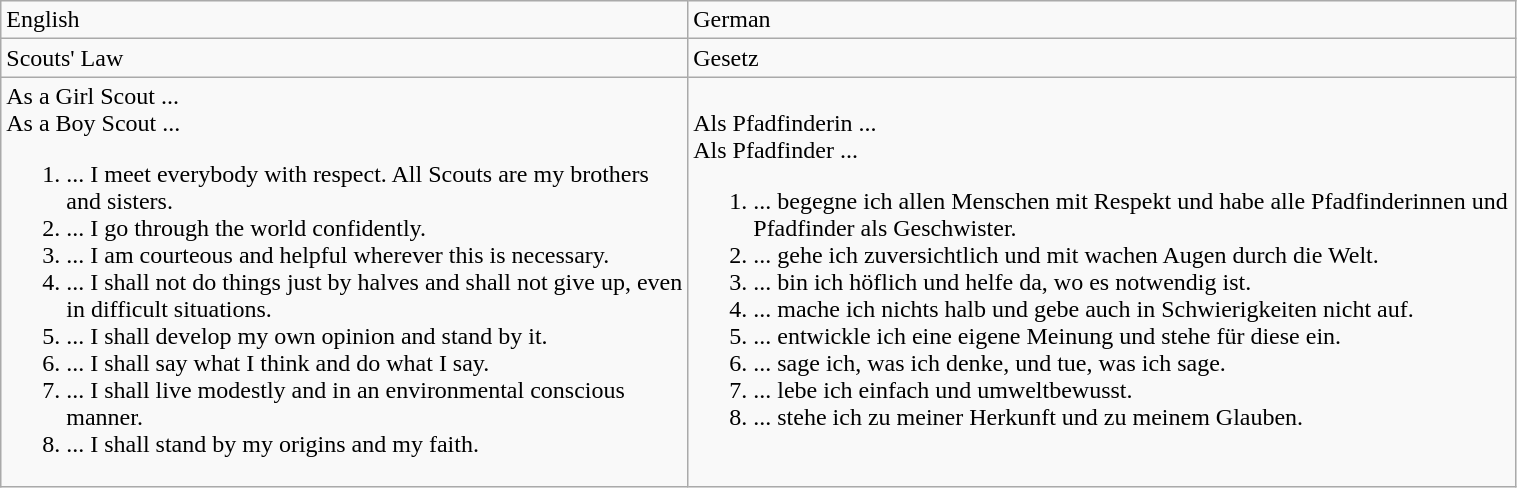<table class="wikitable" width="80%">
<tr>
<td>English</td>
<td>German</td>
</tr>
<tr>
<td>Scouts' Law</td>
<td>Gesetz</td>
</tr>
<tr>
<td>As a Girl Scout ...<br>As a Boy Scout ...<br><ol><li>... I meet everybody with respect. All Scouts are my brothers and sisters.</li><li>... I go through the world confidently.</li><li>... I am courteous and helpful wherever this is necessary.</li><li>... I shall not do things just by halves and shall not give up, even in difficult situations.</li><li>... I shall develop my own opinion and stand by it.</li><li>... I shall say what I think and do what I say.</li><li>... I shall live modestly and in an environmental conscious manner.</li><li>... I shall stand by my origins and my faith.</li></ol></td>
<td>Als Pfadfinderin ...<br>Als Pfadfinder ...<br><ol><li>... begegne ich allen Menschen mit Respekt und habe alle Pfadfinderinnen und Pfadfinder als Geschwister.</li><li>... gehe ich zuversichtlich und mit wachen Augen durch die Welt.</li><li>... bin ich höflich und helfe da, wo es notwendig ist.</li><li>... mache ich nichts halb und gebe auch in Schwierigkeiten nicht auf.</li><li>... entwickle ich eine eigene Meinung und stehe für diese ein.</li><li>... sage ich, was ich denke, und tue, was ich sage.</li><li>... lebe ich einfach und umweltbewusst.</li><li>... stehe ich zu meiner Herkunft und zu meinem Glauben.</li></ol></td>
</tr>
</table>
